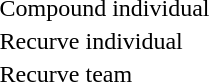<table>
<tr>
<td>Compound individual</td>
<td></td>
<td></td>
<td></td>
</tr>
<tr>
<td>Recurve individual</td>
<td></td>
<td></td>
<td></td>
</tr>
<tr>
<td>Recurve team</td>
<td></td>
<td></td>
<td></td>
</tr>
</table>
